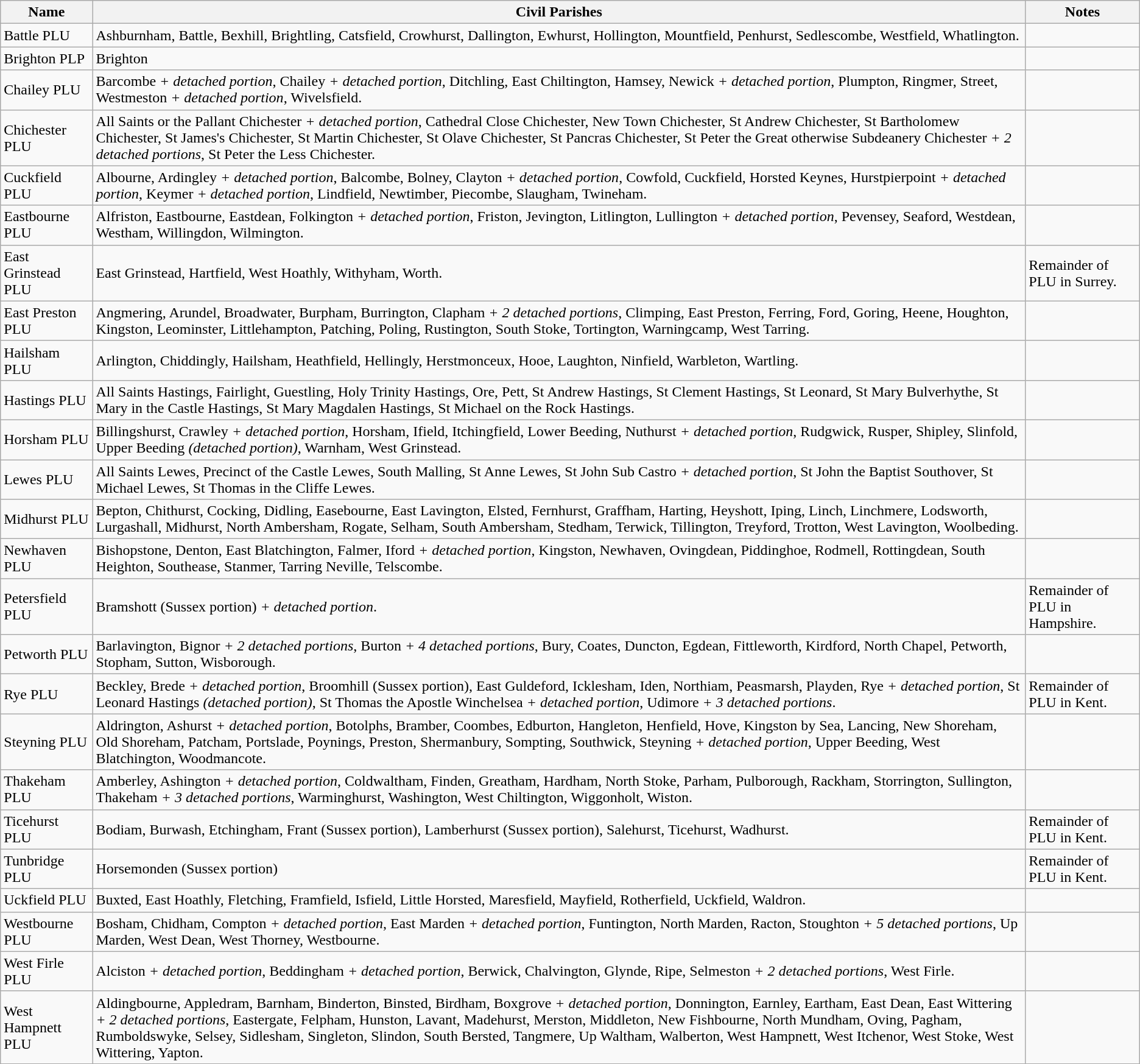<table class="wikitable">
<tr>
<th>Name</th>
<th>Civil Parishes</th>
<th>Notes</th>
</tr>
<tr>
<td>Battle PLU</td>
<td>Ashburnham, Battle, Bexhill, Brightling, Catsfield, Crowhurst, Dallington, Ewhurst, Hollington, Mountfield, Penhurst, Sedlescombe, Westfield, Whatlington.</td>
<td></td>
</tr>
<tr>
<td>Brighton PLP</td>
<td>Brighton</td>
<td></td>
</tr>
<tr>
<td>Chailey PLU</td>
<td>Barcombe <em>+ detached portion</em>, Chailey <em>+ detached portion</em>, Ditchling, East Chiltington, Hamsey, Newick <em>+ detached portion</em>, Plumpton, Ringmer, Street, Westmeston <em>+ detached portion</em>, Wivelsfield.</td>
<td></td>
</tr>
<tr>
<td>Chichester PLU</td>
<td>All Saints or the Pallant Chichester <em>+ detached portion</em>, Cathedral Close Chichester, New Town Chichester, St Andrew Chichester, St Bartholomew Chichester, St James's Chichester, St Martin Chichester, St Olave Chichester, St Pancras Chichester, St Peter the Great otherwise Subdeanery Chichester <em>+ 2 detached portions</em>, St Peter the Less Chichester.</td>
<td></td>
</tr>
<tr>
<td>Cuckfield PLU</td>
<td>Albourne, Ardingley <em>+ detached portion</em>, Balcombe, Bolney, Clayton <em>+ detached portion</em>, Cowfold, Cuckfield, Horsted Keynes, Hurstpierpoint <em>+ detached portion</em>, Keymer <em>+ detached portion</em>, Lindfield, Newtimber, Piecombe, Slaugham, Twineham.</td>
<td></td>
</tr>
<tr>
<td>Eastbourne PLU</td>
<td>Alfriston, Eastbourne, Eastdean, Folkington <em>+ detached portion</em>, Friston, Jevington, Litlington, Lullington <em>+ detached portion</em>, Pevensey, Seaford, Westdean, Westham, Willingdon, Wilmington.</td>
<td></td>
</tr>
<tr>
<td>East Grinstead PLU</td>
<td>East Grinstead, Hartfield, West Hoathly, Withyham, Worth.</td>
<td>Remainder of PLU in Surrey.</td>
</tr>
<tr>
<td>East Preston PLU</td>
<td>Angmering, Arundel, Broadwater, Burpham, Burrington, Clapham <em>+ 2 detached portions</em>, Climping, East Preston, Ferring, Ford, Goring, Heene, Houghton, Kingston, Leominster, Littlehampton, Patching, Poling, Rustington, South Stoke, Tortington, Warningcamp, West Tarring.</td>
<td></td>
</tr>
<tr>
<td>Hailsham PLU</td>
<td>Arlington, Chiddingly, Hailsham, Heathfield, Hellingly, Herstmonceux, Hooe, Laughton, Ninfield, Warbleton, Wartling.</td>
<td></td>
</tr>
<tr>
<td>Hastings PLU</td>
<td>All Saints Hastings, Fairlight, Guestling, Holy Trinity Hastings, Ore, Pett, St Andrew Hastings, St Clement Hastings, St Leonard, St Mary Bulverhythe, St Mary in the Castle Hastings, St Mary Magdalen Hastings, St Michael on the Rock Hastings.</td>
<td></td>
</tr>
<tr>
<td>Horsham PLU</td>
<td>Billingshurst, Crawley <em>+ detached portion</em>, Horsham, Ifield, Itchingfield, Lower Beeding, Nuthurst <em>+ detached portion</em>, Rudgwick, Rusper, Shipley, Slinfold, Upper Beeding <em>(detached portion)</em>, Warnham, West Grinstead.</td>
<td></td>
</tr>
<tr>
<td>Lewes PLU</td>
<td>All Saints Lewes, Precinct of the Castle Lewes, South Malling, St Anne Lewes, St John Sub Castro <em>+ detached portion</em>, St John the Baptist Southover, St Michael Lewes, St Thomas in the Cliffe Lewes.</td>
<td></td>
</tr>
<tr>
<td>Midhurst PLU</td>
<td>Bepton, Chithurst, Cocking, Didling, Easebourne, East Lavington, Elsted, Fernhurst, Graffham, Harting, Heyshott, Iping, Linch, Linchmere, Lodsworth, Lurgashall, Midhurst, North Ambersham, Rogate, Selham, South Ambersham, Stedham, Terwick, Tillington, Treyford, Trotton, West Lavington, Woolbeding.</td>
<td></td>
</tr>
<tr>
<td>Newhaven PLU</td>
<td>Bishopstone, Denton, East Blatchington, Falmer, Iford <em>+ detached portion</em>, Kingston, Newhaven, Ovingdean, Piddinghoe, Rodmell, Rottingdean, South Heighton, Southease, Stanmer, Tarring Neville, Telscombe.</td>
<td></td>
</tr>
<tr>
<td>Petersfield PLU</td>
<td>Bramshott (Sussex portion) <em>+ detached portion</em>.</td>
<td>Remainder of PLU in Hampshire.</td>
</tr>
<tr>
<td>Petworth PLU</td>
<td>Barlavington, Bignor <em>+ 2 detached portions</em>, Burton <em>+ 4 detached portions</em>, Bury, Coates, Duncton, Egdean, Fittleworth, Kirdford, North Chapel, Petworth, Stopham, Sutton, Wisborough.</td>
<td></td>
</tr>
<tr>
<td>Rye PLU</td>
<td>Beckley, Brede <em>+ detached portion</em>, Broomhill (Sussex portion), East Guldeford, Icklesham, Iden, Northiam, Peasmarsh, Playden, Rye <em>+ detached portion</em>, St Leonard Hastings <em>(detached portion)</em>, St Thomas the Apostle Winchelsea <em>+ detached portion</em>, Udimore <em>+ 3 detached portions</em>.</td>
<td>Remainder of PLU in Kent.</td>
</tr>
<tr>
<td>Steyning PLU</td>
<td>Aldrington, Ashurst <em>+ detached portion</em>, Botolphs, Bramber, Coombes, Edburton, Hangleton, Henfield, Hove, Kingston by Sea, Lancing, New Shoreham, Old Shoreham, Patcham, Portslade, Poynings, Preston, Shermanbury, Sompting, Southwick, Steyning <em>+ detached portion</em>, Upper Beeding, West Blatchington, Woodmancote.</td>
<td></td>
</tr>
<tr>
<td>Thakeham PLU</td>
<td>Amberley, Ashington <em>+ detached portion</em>, Coldwaltham, Finden, Greatham, Hardham, North Stoke, Parham, Pulborough, Rackham, Storrington, Sullington, Thakeham <em>+ 3 detached portions</em>, Warminghurst, Washington, West Chiltington, Wiggonholt, Wiston.</td>
<td></td>
</tr>
<tr>
<td>Ticehurst PLU</td>
<td>Bodiam, Burwash, Etchingham, Frant (Sussex portion), Lamberhurst (Sussex portion), Salehurst, Ticehurst, Wadhurst.</td>
<td>Remainder of PLU in Kent.</td>
</tr>
<tr>
<td>Tunbridge PLU</td>
<td>Horsemonden (Sussex portion)</td>
<td>Remainder of PLU in Kent.</td>
</tr>
<tr>
<td>Uckfield PLU</td>
<td>Buxted, East Hoathly, Fletching, Framfield, Isfield, Little Horsted, Maresfield, Mayfield, Rotherfield, Uckfield, Waldron.</td>
<td></td>
</tr>
<tr>
<td>Westbourne PLU</td>
<td>Bosham, Chidham, Compton <em>+ detached portion</em>, East Marden <em>+ detached portion</em>, Funtington, North Marden, Racton, Stoughton <em>+ 5 detached portions</em>, Up Marden, West Dean, West Thorney, Westbourne.</td>
<td></td>
</tr>
<tr>
<td>West Firle PLU</td>
<td>Alciston <em>+ detached portion</em>, Beddingham <em>+ detached portion</em>, Berwick, Chalvington, Glynde, Ripe, Selmeston <em>+ 2 detached portions</em>, West Firle.</td>
<td></td>
</tr>
<tr>
<td>West Hampnett PLU</td>
<td>Aldingbourne, Appledram, Barnham, Binderton, Binsted, Birdham, Boxgrove <em>+ detached portion</em>, Donnington, Earnley, Eartham, East Dean, East Wittering <em>+ 2 detached portions</em>, Eastergate, Felpham, Hunston, Lavant, Madehurst, Merston, Middleton, New Fishbourne, North Mundham, Oving, Pagham, Rumboldswyke, Selsey, Sidlesham, Singleton, Slindon, South Bersted, Tangmere, Up Waltham, Walberton, West Hampnett, West Itchenor, West Stoke, West Wittering, Yapton.</td>
<td></td>
</tr>
</table>
